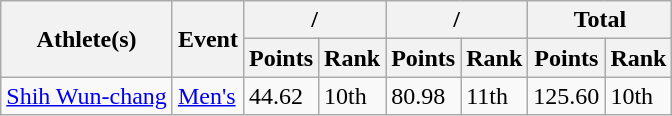<table class="wikitable">
<tr>
<th rowspan="2">Athlete(s)</th>
<th rowspan="2">Event</th>
<th colspan="2">/</th>
<th colspan="2">/</th>
<th colspan="2">Total</th>
</tr>
<tr>
<th>Points</th>
<th>Rank</th>
<th>Points</th>
<th>Rank</th>
<th>Points</th>
<th>Rank</th>
</tr>
<tr>
<td><a href='#'>Shih Wun-chang</a></td>
<td><a href='#'>Men's</a></td>
<td>44.62</td>
<td>10th</td>
<td>80.98</td>
<td>11th</td>
<td>125.60</td>
<td>10th</td>
</tr>
</table>
